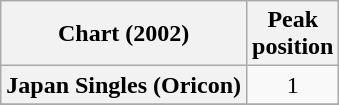<table class="wikitable plainrowheaders">
<tr>
<th>Chart (2002)</th>
<th>Peak<br>position</th>
</tr>
<tr>
<th scope="row">Japan Singles (Oricon)</th>
<td style="text-align:center;">1</td>
</tr>
<tr>
</tr>
</table>
